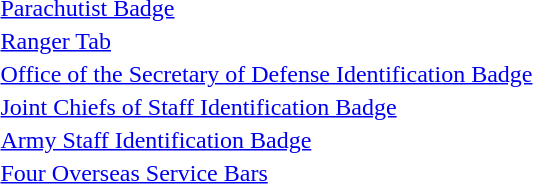<table>
<tr>
<td align=center></td>
<td><a href='#'>Parachutist Badge</a></td>
</tr>
<tr>
<td align=center></td>
<td><a href='#'>Ranger Tab</a></td>
</tr>
<tr>
<td align=center></td>
<td><a href='#'>Office of the Secretary of Defense Identification Badge</a></td>
</tr>
<tr>
<td align=center></td>
<td><a href='#'>Joint Chiefs of Staff Identification Badge</a></td>
</tr>
<tr>
<td align=center></td>
<td><a href='#'>Army Staff Identification Badge</a></td>
</tr>
<tr>
<td align=center></td>
<td><a href='#'>Four Overseas Service Bars</a></td>
</tr>
</table>
